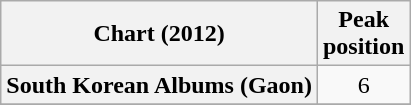<table class="wikitable plainrowheaders" style="text-align:center">
<tr>
<th scope="col">Chart (2012)</th>
<th scope="col">Peak<br>position</th>
</tr>
<tr>
<th scope="row">South Korean Albums (Gaon)</th>
<td>6</td>
</tr>
<tr>
</tr>
</table>
